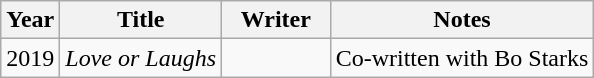<table class="wikitable">
<tr>
<th>Year</th>
<th>Title</th>
<th width=65>Writer</th>
<th>Notes</th>
</tr>
<tr>
<td>2019</td>
<td><em>Love or Laughs</em></td>
<td></td>
<td>Co-written with Bo Starks</td>
</tr>
</table>
